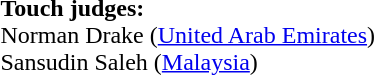<table style="width:100%">
<tr>
<td><br><strong>Touch judges:</strong>
<br>Norman Drake (<a href='#'>United Arab Emirates</a>)
<br>Sansudin Saleh (<a href='#'>Malaysia</a>)</td>
</tr>
</table>
